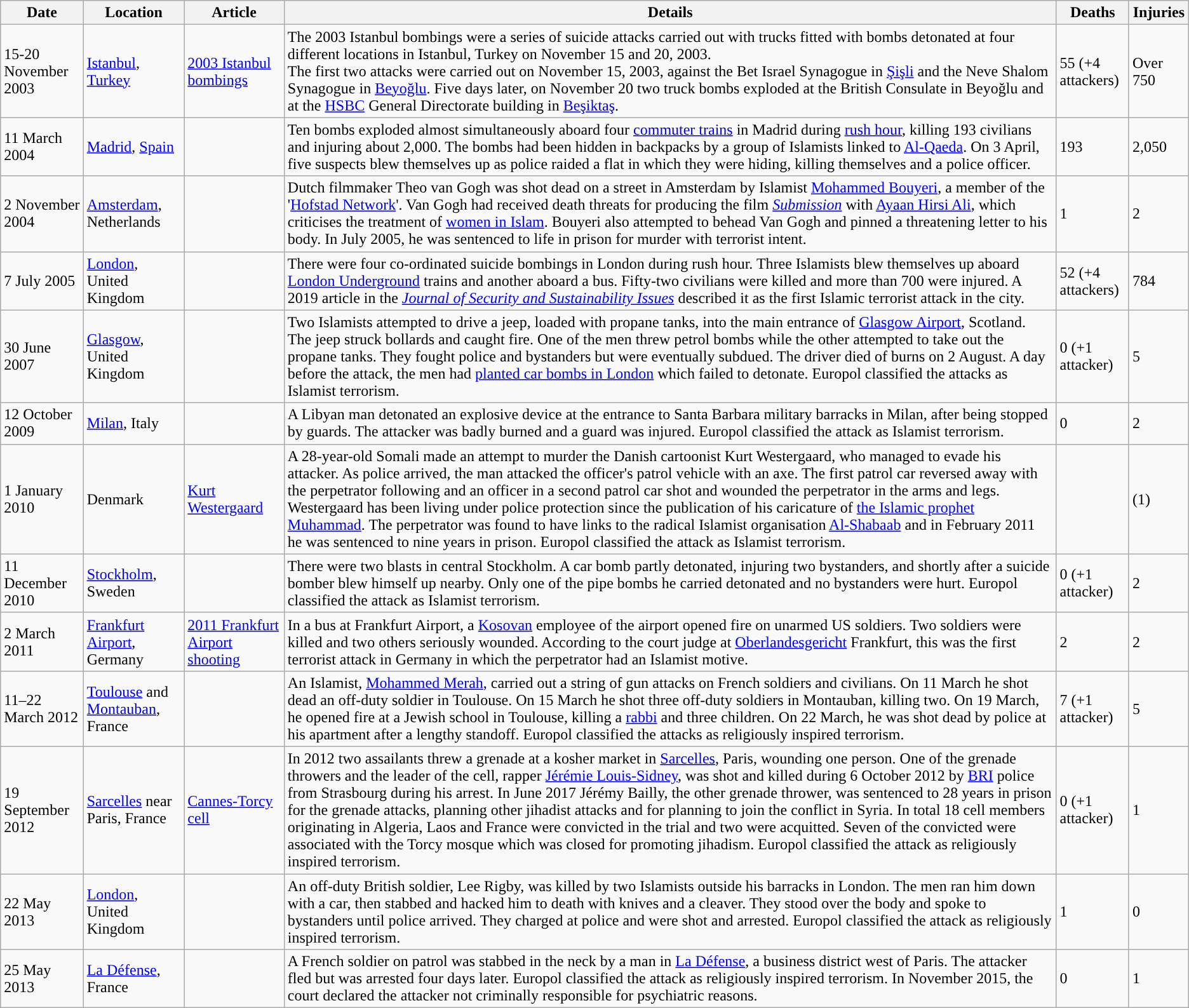<table class="wikitable ">
<tr>
<th>Date</th>
<th>Location</th>
<th>Article</th>
<th>Details</th>
<th>Deaths</th>
<th>Injuries</th>
</tr>
<tr>
<td>15-20 November 2003</td>
<td> <a href='#'>Istanbul</a>, <a href='#'>Turkey</a></td>
<td><a href='#'>2003 Istanbul bombings</a></td>
<td>The 2003 Istanbul bombings were a series of suicide attacks carried out with trucks fitted with bombs detonated at four different locations in Istanbul, Turkey on November 15 and 20, 2003.<br>The first two attacks were carried out on November 15, 2003, against the Bet Israel Synagogue in <a href='#'>Şişli</a> and the Neve Shalom Synagogue in <a href='#'>Beyoğlu</a>. Five days later, on November 20 two truck bombs exploded at the British Consulate in Beyoğlu and at the <a href='#'>HSBC</a> General Directorate building in <a href='#'>Beşiktaş</a>.</td>
<td>55 (+4 attackers)</td>
<td>Over 750</td>
</tr>
<tr>
<td>11 March 2004</td>
<td> <a href='#'>Madrid</a>, <a href='#'>Spain</a></td>
<td></td>
<td>Ten bombs exploded almost simultaneously aboard four <a href='#'>commuter trains</a> in Madrid during <a href='#'>rush hour</a>, killing 193 civilians and injuring about 2,000. The bombs had been hidden in backpacks by a group of Islamists linked to <a href='#'>Al-Qaeda</a>. On 3 April, five suspects blew themselves up as police raided a flat in which they were hiding, killing themselves and a police officer.</td>
<td>193</td>
<td>2,050</td>
</tr>
<tr>
<td>2 November 2004</td>
<td> <a href='#'>Amsterdam</a>, Netherlands</td>
<td></td>
<td>Dutch filmmaker Theo van Gogh was shot dead on a street in Amsterdam by Islamist <a href='#'>Mohammed Bouyeri</a>, a member of the '<a href='#'>Hofstad Network</a>'. Van Gogh had received death threats for producing the film <em><a href='#'>Submission</a></em> with <a href='#'>Ayaan Hirsi Ali</a>, which criticises the treatment of <a href='#'>women in Islam</a>. Bouyeri also attempted to behead Van Gogh and pinned a threatening letter to his body. In July 2005, he was sentenced to life in prison for murder with terrorist intent.</td>
<td>1</td>
<td>2</td>
</tr>
<tr>
<td>7 July 2005</td>
<td> <a href='#'>London</a>, United Kingdom</td>
<td></td>
<td>There were four co-ordinated suicide bombings in London during rush hour. Three Islamists blew themselves up aboard <a href='#'>London Underground</a> trains and another aboard a bus. Fifty-two civilians were killed and more than 700 were injured. A 2019 article in the <em><a href='#'>Journal of Security and Sustainability Issues</a></em> described it as the first Islamic terrorist attack in the city.</td>
<td>52 (+4 attackers)</td>
<td>784</td>
</tr>
<tr>
<td>30 June 2007</td>
<td> <a href='#'>Glasgow</a>, United Kingdom</td>
<td></td>
<td>Two Islamists attempted to drive a jeep, loaded with propane tanks, into the main entrance of <a href='#'>Glasgow Airport</a>, Scotland. The jeep struck bollards and caught fire. One of the men threw petrol bombs while the other attempted to take out the propane tanks. They fought police and bystanders but were eventually subdued. The driver died of burns on 2 August. A day before the attack, the men had <a href='#'>planted car bombs in London</a> which failed to detonate. Europol classified the attacks as Islamist terrorism.</td>
<td>0 (+1 attacker)</td>
<td>5</td>
</tr>
<tr>
<td>12 October 2009</td>
<td> <a href='#'>Milan</a>, Italy</td>
<td></td>
<td>A Libyan man detonated an explosive device at the entrance to Santa Barbara military barracks in Milan, after being stopped by guards. The attacker was badly burned and a guard was injured. Europol classified the attack as Islamist terrorism.</td>
<td>0</td>
<td>2</td>
</tr>
<tr>
<td>1 January 2010</td>
<td> Denmark</td>
<td><a href='#'>Kurt Westergaard</a></td>
<td>A 28-year-old Somali made an attempt to murder the Danish cartoonist Kurt Westergaard, who managed to evade his attacker. As police arrived, the man attacked the officer's patrol vehicle with an axe. The first patrol car reversed away with the perpetrator following and an officer in a second patrol car shot and wounded the perpetrator in the arms and legs. Westergaard has been living under police protection since the publication of his caricature of <a href='#'>the Islamic prophet Muhammad</a>. The perpetrator was found to have links to the radical Islamist organisation <a href='#'>Al-Shabaab</a> and in February 2011 he was sentenced to nine years in prison. Europol classified the attack as Islamist terrorism.</td>
<td></td>
<td>(1)</td>
</tr>
<tr>
<td>11 December 2010</td>
<td> <a href='#'>Stockholm</a>, Sweden</td>
<td></td>
<td>There were two blasts in central Stockholm. A car bomb partly detonated, injuring two bystanders, and shortly after a suicide bomber blew himself up nearby. Only one of the pipe bombs he carried detonated and no bystanders were hurt. Europol classified the attack as Islamist terrorism.</td>
<td>0 (+1 attacker)</td>
<td>2</td>
</tr>
<tr>
<td>2 March 2011</td>
<td> <a href='#'>Frankfurt Airport</a>, Germany</td>
<td><a href='#'>2011 Frankfurt Airport shooting</a></td>
<td>In a bus at Frankfurt Airport, a <a href='#'>Kosovan</a> employee of the airport opened fire on unarmed US soldiers. Two soldiers were killed and two others seriously wounded. According to the court judge at <a href='#'>Oberlandesgericht</a> Frankfurt, this was the first terrorist attack in Germany in which the perpetrator had an Islamist motive.</td>
<td>2</td>
<td>2</td>
</tr>
<tr>
<td>11–22 March 2012</td>
<td> <a href='#'>Toulouse</a> and <a href='#'>Montauban</a>, France</td>
<td></td>
<td>An Islamist, <a href='#'>Mohammed Merah</a>, carried out a string of gun attacks on French soldiers and civilians. On 11 March he shot dead an off-duty soldier in Toulouse. On 15 March he shot three off-duty soldiers in Montauban, killing two. On 19 March, he opened fire at a Jewish school in Toulouse, killing a <a href='#'>rabbi</a> and three children. On 22 March, he was shot dead by police at his apartment after a lengthy standoff. Europol classified the attacks as religiously inspired terrorism.</td>
<td>7 (+1 attacker)</td>
<td>5</td>
</tr>
<tr>
<td>19 September 2012</td>
<td> <a href='#'>Sarcelles</a> near Paris, France</td>
<td><a href='#'>Cannes-Torcy cell</a></td>
<td>In 2012 two assailants threw a grenade at a kosher market in <a href='#'>Sarcelles</a>, Paris,  wounding one person. One of the grenade throwers and the leader of the cell, rapper <a href='#'>Jérémie Louis-Sidney</a>, was shot and killed during 6 October 2012 by <a href='#'>BRI</a> police from Strasbourg during his arrest. In June 2017 Jérémy Bailly, the other grenade thrower, was sentenced to 28 years in prison for the grenade attacks, planning other jihadist attacks and for planning to join the conflict in Syria. In total 18 cell members originating in Algeria, Laos and France were convicted in the trial and two were acquitted. Seven of the convicted were associated with the Torcy mosque which was closed for promoting jihadism. Europol classified the attack as religiously inspired terrorism.</td>
<td>0 (+1 attacker)</td>
<td>1</td>
</tr>
<tr>
<td>22 May 2013</td>
<td> <a href='#'>London</a>, United Kingdom</td>
<td></td>
<td>An off-duty British soldier, Lee Rigby, was killed by two Islamists outside his barracks in London. The men ran him down with a car, then stabbed and hacked him to death with knives and a cleaver. They stood over the body and spoke to bystanders until police arrived. They charged at police and were shot and arrested. Europol classified the attack as religiously inspired terrorism.</td>
<td>1</td>
<td>0</td>
</tr>
<tr>
<td>25 May 2013</td>
<td> <a href='#'>La Défense</a>, France</td>
<td></td>
<td>A French soldier on patrol was stabbed in the neck by a man in <a href='#'>La Défense</a>, a business district west of Paris. The attacker fled but was arrested four days later. Europol classified the attack as religiously inspired terrorism. In November 2015, the court declared the attacker not criminally responsible for psychiatric reasons.</td>
<td>0</td>
<td>1</td>
</tr>
</table>
